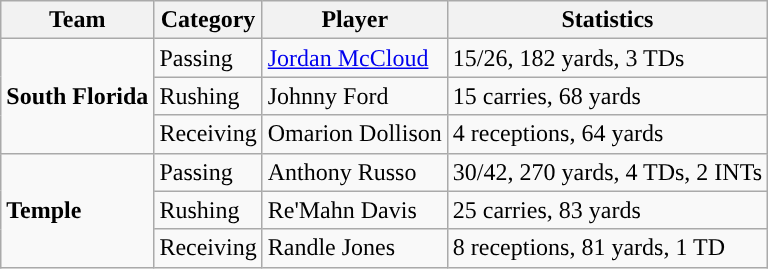<table class="wikitable" style="float: left;">
<tr>
<th>Team</th>
<th>Category</th>
<th>Player</th>
<th>Statistics</th>
</tr>
<tr>
<td rowspan=3><strong>South Florida</strong></td>
<td>Passing</td>
<td><a href='#'>Jordan McCloud</a></td>
<td>15/26, 182 yards, 3 TDs</td>
</tr>
<tr>
<td>Rushing</td>
<td>Johnny Ford</td>
<td>15 carries, 68 yards</td>
</tr>
<tr>
<td>Receiving</td>
<td>Omarion Dollison</td>
<td>4 receptions, 64 yards</td>
</tr>
<tr>
<td rowspan=3><strong>Temple</strong></td>
<td>Passing</td>
<td>Anthony Russo</td>
<td>30/42, 270 yards, 4 TDs, 2 INTs</td>
</tr>
<tr>
<td>Rushing</td>
<td>Re'Mahn Davis</td>
<td>25 carries, 83 yards</td>
</tr>
<tr>
<td>Receiving</td>
<td>Randle Jones</td>
<td>8 receptions, 81 yards, 1 TD</td>
</tr>
</table>
